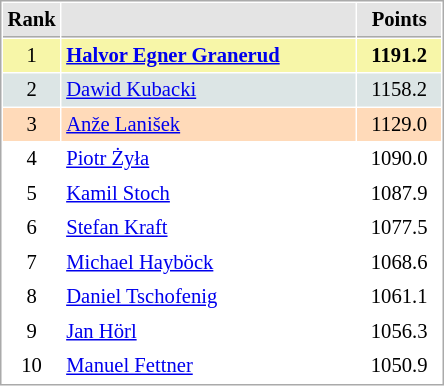<table cellspacing="1" cellpadding="3" style="border:1px solid #AAAAAA;font-size:86%">
<tr style="background-color: #E4E4E4;">
<th style="border-bottom:1px solid #AAAAAA; width: 10px;">Rank</th>
<th style="border-bottom:1px solid #AAAAAA; width: 190px;"></th>
<th style="border-bottom:1px solid #AAAAAA; width: 50px;">Points</th>
</tr>
<tr style="background:#f7f6a8;">
<td align=center>1</td>
<td> <strong><a href='#'>Halvor Egner Granerud</a></strong> </td>
<td align=center><strong>1191.2</strong></td>
</tr>
<tr style="background:#dce5e5;">
<td align=center>2</td>
<td> <a href='#'>Dawid Kubacki</a></td>
<td align=center>1158.2</td>
</tr>
<tr style="background:#ffdab9;">
<td align=center>3</td>
<td> <a href='#'>Anže Lanišek</a></td>
<td align=center>1129.0</td>
</tr>
<tr>
<td align=center>4</td>
<td> <a href='#'>Piotr Żyła</a></td>
<td align=center>1090.0</td>
</tr>
<tr>
<td align=center>5</td>
<td> <a href='#'>Kamil Stoch</a></td>
<td align=center>1087.9</td>
</tr>
<tr>
<td align=center>6</td>
<td> <a href='#'>Stefan Kraft</a></td>
<td align=center>1077.5</td>
</tr>
<tr>
<td align=center>7</td>
<td> <a href='#'>Michael Hayböck</a></td>
<td align=center>1068.6</td>
</tr>
<tr>
<td align=center>8</td>
<td> <a href='#'>Daniel Tschofenig</a></td>
<td align=center>1061.1</td>
</tr>
<tr>
<td align=center>9</td>
<td> <a href='#'>Jan Hörl</a></td>
<td align=center>1056.3</td>
</tr>
<tr>
<td align=center>10</td>
<td> <a href='#'>Manuel Fettner</a></td>
<td align=center>1050.9</td>
</tr>
</table>
